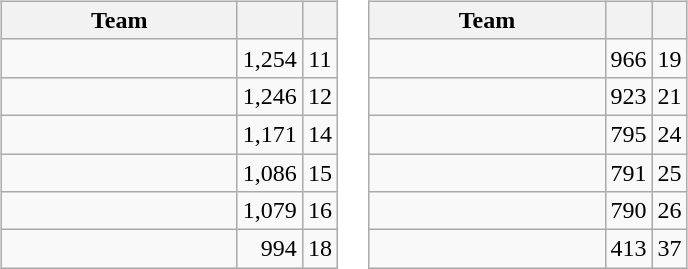<table>
<tr valign=top>
<td><br><table class="wikitable" style="white-space:nowrap">
<tr>
<th style="width:150px">Team</th>
<th></th>
<th></th>
</tr>
<tr>
<td><s> </s><br></td>
<td style="text-align:right">1,254</td>
<td style="text-align:center">11</td>
</tr>
<tr>
<td> </td>
<td style="text-align:right">1,246</td>
<td style="text-align:center">12</td>
</tr>
<tr>
<td> </td>
<td style="text-align:right">1,171</td>
<td style="text-align:center">14</td>
</tr>
<tr>
<td> </td>
<td style="text-align:right">1,086</td>
<td style="text-align:center">15</td>
</tr>
<tr>
<td> </td>
<td style="text-align:right">1,079</td>
<td style="text-align:center">16</td>
</tr>
<tr>
<td> </td>
<td style="text-align:right">994</td>
<td style="text-align:center">18</td>
</tr>
</table>
</td>
<td><br><table class="wikitable" style="white-space:nowrap">
<tr>
<th style="width:150px">Team</th>
<th></th>
<th></th>
</tr>
<tr>
<td></td>
<td style="text-align:right">966</td>
<td style="text-align:center">19</td>
</tr>
<tr>
<td></td>
<td style="text-align:right">923</td>
<td style="text-align:center">21</td>
</tr>
<tr>
<td></td>
<td style="text-align:right">795</td>
<td style="text-align:center">24</td>
</tr>
<tr>
<td></td>
<td style="text-align:right">791</td>
<td style="text-align:center">25</td>
</tr>
<tr>
<td></td>
<td style="text-align:right">790</td>
<td style="text-align:center">26</td>
</tr>
<tr>
<td></td>
<td style="text-align:right">413</td>
<td style="text-align:center">37</td>
</tr>
</table>
</td>
</tr>
</table>
